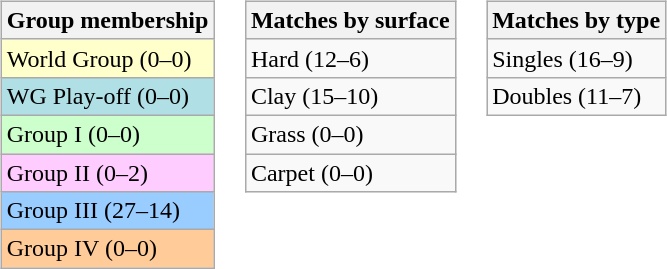<table>
<tr valign=top>
<td><br><table class=wikitable>
<tr>
<th>Group membership</th>
</tr>
<tr bgcolor=#FFFFCC>
<td>World Group (0–0)</td>
</tr>
<tr style="background:#B0E0E6;">
<td>WG Play-off (0–0)</td>
</tr>
<tr bgcolor=#CCFFCC>
<td>Group I (0–0)</td>
</tr>
<tr bgcolor=#FFCCFF>
<td>Group II (0–2)</td>
</tr>
<tr bgcolor=#99CCFF>
<td>Group III (27–14)</td>
</tr>
<tr bgcolor=#FFCC99>
<td>Group IV (0–0)</td>
</tr>
</table>
</td>
<td><br><table class=wikitable>
<tr>
<th>Matches by surface</th>
</tr>
<tr>
<td>Hard (12–6)</td>
</tr>
<tr>
<td>Clay (15–10)</td>
</tr>
<tr>
<td>Grass (0–0)</td>
</tr>
<tr>
<td>Carpet (0–0)</td>
</tr>
</table>
</td>
<td><br><table class=wikitable>
<tr>
<th>Matches by type</th>
</tr>
<tr>
<td>Singles (16–9)</td>
</tr>
<tr>
<td>Doubles (11–7)</td>
</tr>
</table>
</td>
</tr>
</table>
